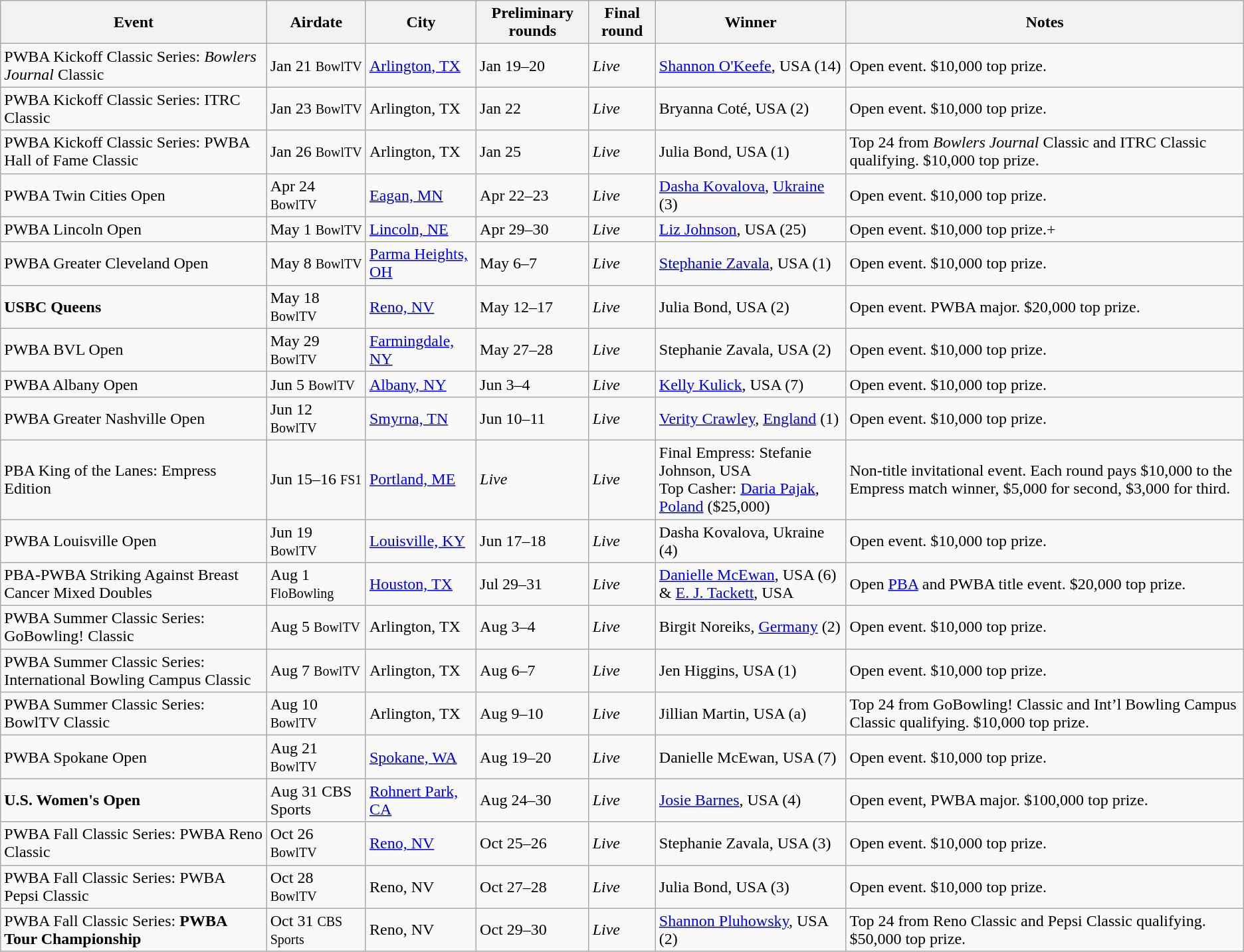<table class="wikitable">
<tr>
<th>Event</th>
<th>Airdate</th>
<th>City</th>
<th>Preliminary rounds</th>
<th>Final round</th>
<th>Winner</th>
<th>Notes</th>
</tr>
<tr>
<td>PWBA Kickoff Classic Series: <em>Bowlers Journal</em> Classic</td>
<td>Jan 21 <small>BowlTV</small></td>
<td><a href='#'>Arlington, TX</a></td>
<td>Jan 19–20</td>
<td><em>Live</em></td>
<td><a href='#'>Shannon O'Keefe</a>, USA (14)</td>
<td>Open event. $10,000 top prize.</td>
</tr>
<tr>
<td>PWBA Kickoff Classic Series: ITRC Classic</td>
<td>Jan 23 <small>BowlTV</small></td>
<td>Arlington, TX</td>
<td>Jan 22</td>
<td><em>Live</em></td>
<td>Bryanna Coté, USA (2)</td>
<td>Open event. $10,000 top prize.</td>
</tr>
<tr>
<td>PWBA Kickoff Classic Series: PWBA Hall of Fame Classic</td>
<td>Jan 26 <small>BowlTV</small></td>
<td>Arlington, TX</td>
<td>Jan 25</td>
<td><em>Live</em></td>
<td>Julia Bond, USA (1)</td>
<td>Top 24 from <em>Bowlers Journal</em> Classic and ITRC Classic qualifying. $10,000 top prize.</td>
</tr>
<tr>
<td>PWBA Twin Cities Open</td>
<td>Apr 24 <small>BowlTV</small></td>
<td><a href='#'>Eagan, MN</a></td>
<td>Apr 22–23</td>
<td><em>Live</em></td>
<td><a href='#'>Dasha Kovalova</a>, <a href='#'>Ukraine</a> (3)</td>
<td>Open event. $10,000 top prize.</td>
</tr>
<tr>
<td>PWBA Lincoln Open</td>
<td>May 1 <small>BowlTV</small></td>
<td><a href='#'>Lincoln, NE</a></td>
<td>Apr 29–30</td>
<td><em>Live</em></td>
<td><a href='#'>Liz Johnson</a>, USA (25)</td>
<td>Open event. $10,000 top prize.+</td>
</tr>
<tr>
<td>PWBA Greater Cleveland Open</td>
<td>May 8 <small>BowlTV</small></td>
<td><a href='#'>Parma Heights, OH</a></td>
<td>May 6–7</td>
<td><em>Live</em></td>
<td><a href='#'>Stephanie Zavala</a>, USA (1)</td>
<td>Open event. $10,000 top prize.</td>
</tr>
<tr>
<td><strong>USBC Queens</strong></td>
<td>May 18 <small>BowlTV</small></td>
<td><a href='#'>Reno, NV</a></td>
<td>May 12–17</td>
<td><em>Live</em></td>
<td>Julia Bond, USA (2)</td>
<td>Open event. PWBA major. $20,000 top prize.</td>
</tr>
<tr>
<td>PWBA BVL Open</td>
<td>May 29 <small>BowlTV</small></td>
<td><a href='#'>Farmingdale, NY</a></td>
<td>May 27–28</td>
<td><em>Live</em></td>
<td>Stephanie Zavala, USA (2)</td>
<td>Open event. $10,000 top prize.</td>
</tr>
<tr>
<td>PWBA Albany Open</td>
<td>Jun 5 <small>BowlTV</small></td>
<td><a href='#'>Albany, NY</a></td>
<td>Jun 3–4</td>
<td><em>Live</em></td>
<td><a href='#'>Kelly Kulick</a>, USA (7)</td>
<td>Open event. $10,000 top prize.</td>
</tr>
<tr>
<td>PWBA Greater Nashville Open</td>
<td>Jun 12 <small>BowlTV</small></td>
<td><a href='#'>Smyrna, TN</a></td>
<td>Jun 10–11</td>
<td><em>Live</em></td>
<td><a href='#'>Verity Crawley</a>, <a href='#'>England</a> (1)</td>
<td>Open event. $10,000 top prize.</td>
</tr>
<tr>
<td>PBA King of the Lanes: Empress Edition</td>
<td>Jun 15–16 <small>FS1</small></td>
<td><a href='#'>Portland, ME</a></td>
<td><em>Live</em></td>
<td><em>Live</em></td>
<td>Final Empress: Stefanie Johnson, USA<br>Top Casher: <a href='#'>Daria Pajak</a>, <a href='#'>Poland</a> ($25,000)</td>
<td>Non-title invitational event. Each round pays $10,000 to the Empress match winner, $5,000 for second, $3,000 for third.</td>
</tr>
<tr>
<td>PWBA Louisville Open</td>
<td>Jun 19 <small>BowlTV</small></td>
<td><a href='#'>Louisville, KY</a></td>
<td>Jun 17–18</td>
<td><em>Live</em></td>
<td>Dasha Kovalova, Ukraine (4)</td>
<td>Open event. $10,000 top prize.</td>
</tr>
<tr>
<td>PBA-PWBA Striking Against Breast Cancer Mixed Doubles</td>
<td>Aug 1 <small>FloBowling</small></td>
<td><a href='#'>Houston, TX</a></td>
<td>Jul 29–31</td>
<td><em>Live</em></td>
<td><a href='#'>Danielle McEwan</a>, USA (6) & <a href='#'>E. J. Tackett</a>, USA</td>
<td>Open <a href='#'>PBA</a> and PWBA title event. $20,000 top prize.</td>
</tr>
<tr>
<td>PWBA Summer Classic Series: GoBowling! Classic</td>
<td>Aug 5 <small>BowlTV</small></td>
<td>Arlington, TX</td>
<td>Aug 3–4</td>
<td><em>Live</em></td>
<td>Birgit Noreiks, <a href='#'>Germany</a> (2)</td>
<td>Open event. $10,000 top prize.</td>
</tr>
<tr>
<td>PWBA Summer Classic Series: International Bowling Campus Classic</td>
<td>Aug 7 <small>BowlTV</small></td>
<td>Arlington, TX</td>
<td>Aug 6–7</td>
<td><em>Live</em></td>
<td>Jen Higgins, USA (1)</td>
<td>Open event. $10,000 top prize.</td>
</tr>
<tr>
<td>PWBA Summer Classic Series: BowlTV Classic</td>
<td>Aug 10 <small>BowlTV</small></td>
<td>Arlington, TX</td>
<td>Aug 9–10</td>
<td><em>Live</em></td>
<td>Jillian Martin, USA (a)</td>
<td>Top 24 from GoBowling! Classic and Int’l Bowling Campus Classic qualifying. $10,000 top prize.</td>
</tr>
<tr>
<td>PWBA Spokane Open</td>
<td>Aug 21 <small>BowlTV</small></td>
<td><a href='#'>Spokane, WA</a></td>
<td>Aug 19–20</td>
<td><em>Live</em></td>
<td>Danielle McEwan, USA (7)</td>
<td>Open event. $10,000 top prize.</td>
</tr>
<tr>
<td><strong>U.S. Women's Open</strong></td>
<td>Aug 31 CBS Sports</td>
<td><a href='#'>Rohnert Park, CA</a></td>
<td>Aug 24–30</td>
<td><em>Live</em></td>
<td><a href='#'>Josie Barnes</a>, USA (4)</td>
<td>Open event, PWBA major. $100,000 top prize.</td>
</tr>
<tr>
<td>PWBA Fall Classic Series: PWBA Reno Classic</td>
<td>Oct 26 <small>BowlTV</small></td>
<td><a href='#'>Reno, NV</a></td>
<td>Oct 25–26</td>
<td><em>Live</em></td>
<td>Stephanie Zavala, USA (3)</td>
<td>Open event. $10,000 top prize.</td>
</tr>
<tr>
<td>PWBA Fall Classic Series: PWBA Pepsi Classic</td>
<td>Oct 28 <small>BowlTV</small></td>
<td>Reno, NV</td>
<td>Oct 27–28</td>
<td><em>Live</em></td>
<td>Julia Bond, USA (3)</td>
<td>Open event. $10,000 top prize.</td>
</tr>
<tr>
<td>PWBA Fall Classic Series: <strong>PWBA Tour Championship</strong></td>
<td>Oct 31 <small>CBS Sports</small></td>
<td>Reno, NV</td>
<td>Oct 29–30</td>
<td><em>Live</em></td>
<td><a href='#'>Shannon Pluhowsky</a>, USA (2)</td>
<td>Top 24 from Reno Classic and Pepsi Classic qualifying. $50,000 top prize.</td>
</tr>
</table>
